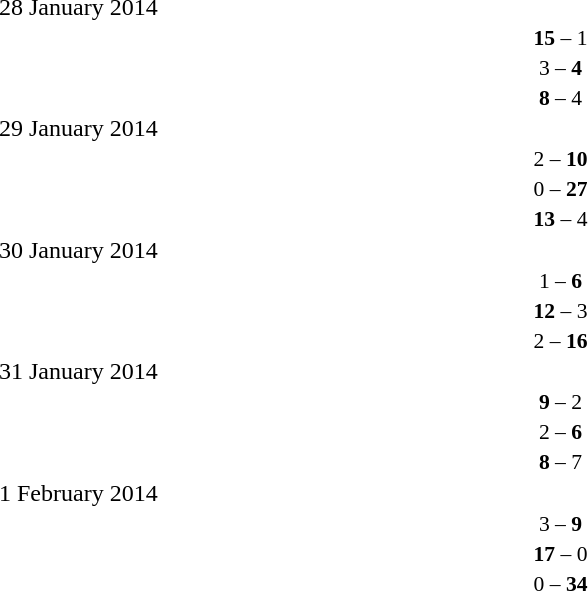<table style="width:70%;" cellspacing="1">
<tr>
<th width=35%></th>
<th width=15%></th>
<th></th>
</tr>
<tr>
<td>28 January 2014</td>
</tr>
<tr style=font-size:90%>
<td align=right><strong></strong></td>
<td align=center><strong>15</strong> – 1</td>
<td></td>
</tr>
<tr style=font-size:90%>
<td align=right></td>
<td align=center>3 – <strong>4</strong></td>
<td><strong></strong></td>
</tr>
<tr style=font-size:90%>
<td align=right><strong></strong></td>
<td align=center><strong>8</strong> – 4</td>
<td></td>
</tr>
<tr>
<td>29 January 2014</td>
</tr>
<tr style=font-size:90%>
<td align=right></td>
<td align=center>2 – <strong>10</strong></td>
<td><strong></strong></td>
</tr>
<tr style=font-size:90%>
<td align=right></td>
<td align=center>0 – <strong>27</strong></td>
<td><strong></strong></td>
</tr>
<tr style=font-size:90%>
<td align=right><strong></strong></td>
<td align=center><strong>13</strong> – 4</td>
<td></td>
</tr>
<tr>
<td>30 January 2014</td>
</tr>
<tr style=font-size:90%>
<td align=right></td>
<td align=center>1 – <strong>6</strong></td>
<td><strong></strong></td>
</tr>
<tr style=font-size:90%>
<td align=right><strong></strong></td>
<td align=center><strong>12</strong> – 3</td>
<td></td>
</tr>
<tr style=font-size:90%>
<td align=right></td>
<td align=center>2 – <strong>16</strong></td>
<td><strong></strong></td>
</tr>
<tr>
<td>31 January 2014</td>
</tr>
<tr style=font-size:90%>
<td align=right><strong></strong></td>
<td align=center><strong>9</strong> – 2</td>
<td></td>
</tr>
<tr style=font-size:90%>
<td align=right></td>
<td align=center>2 – <strong>6</strong></td>
<td><strong></strong></td>
</tr>
<tr style=font-size:90%>
<td align=right><strong></strong></td>
<td align=center><strong>8</strong> – 7</td>
<td></td>
</tr>
<tr>
<td>1 February 2014</td>
</tr>
<tr style=font-size:90%>
<td align=right></td>
<td align=center>3 – <strong>9</strong></td>
<td><strong></strong></td>
</tr>
<tr style=font-size:90%>
<td align=right><strong></strong></td>
<td align=center><strong>17</strong> – 0</td>
<td></td>
</tr>
<tr style=font-size:90%>
<td align=right></td>
<td align=center>0 – <strong>34</strong></td>
<td><strong></strong></td>
</tr>
</table>
